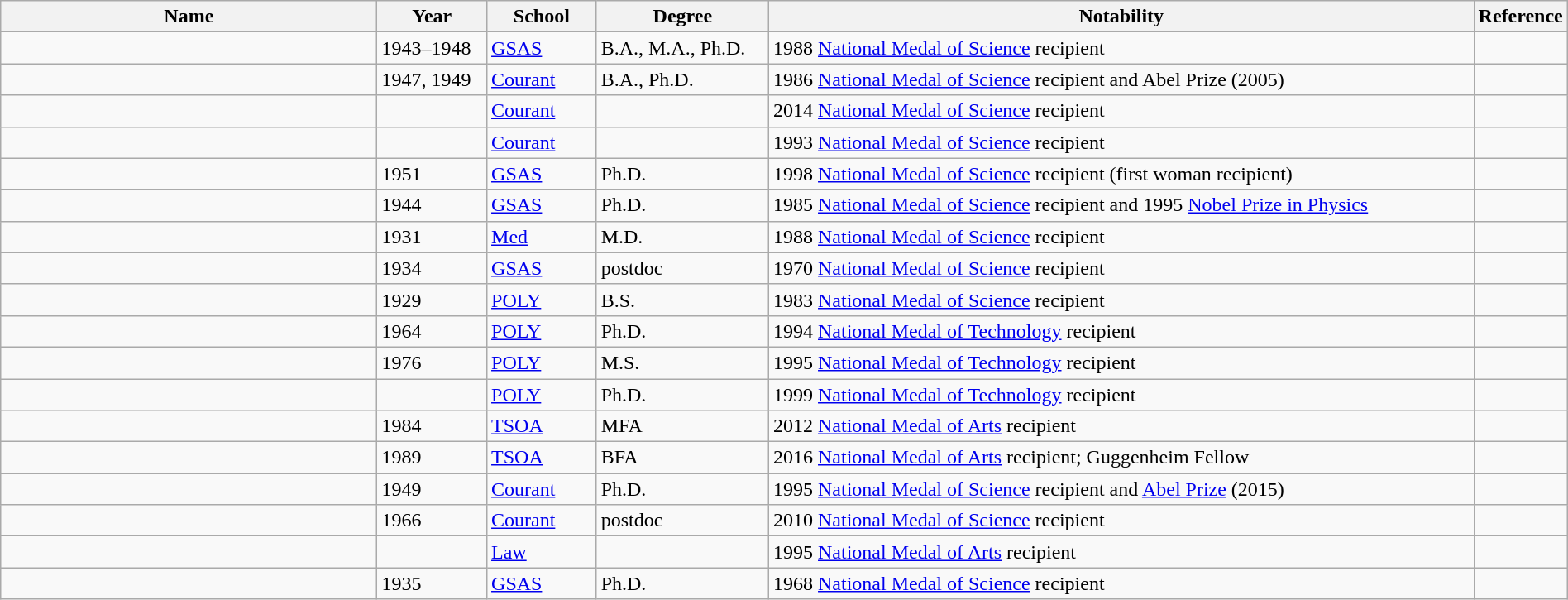<table class="wikitable sortable" style="width:100%">
<tr>
<th style="width:*;">Name</th>
<th style="width:7%;">Year</th>
<th style="width:7%;">School</th>
<th style="width:11%;">Degree</th>
<th style="width:45%;">Notability</th>
<th style="width:5%;" class="unsortable">Reference</th>
</tr>
<tr>
<td></td>
<td>1943–1948</td>
<td><a href='#'>GSAS</a></td>
<td>B.A., M.A., Ph.D.</td>
<td>1988 <a href='#'>National Medal of Science</a> recipient</td>
<td style="text-align:center;"></td>
</tr>
<tr>
<td></td>
<td>1947, 1949</td>
<td><a href='#'>Courant</a></td>
<td>B.A., Ph.D.</td>
<td>1986 <a href='#'>National Medal of Science</a> recipient and Abel Prize (2005)</td>
<td style="text-align:center;"></td>
</tr>
<tr>
<td></td>
<td></td>
<td><a href='#'>Courant</a></td>
<td></td>
<td>2014 <a href='#'>National Medal of Science</a> recipient</td>
<td style="text-align:center;"></td>
</tr>
<tr>
<td></td>
<td></td>
<td><a href='#'>Courant</a></td>
<td></td>
<td>1993 <a href='#'>National Medal of Science</a> recipient</td>
<td style="text-align:center;"></td>
</tr>
<tr>
<td></td>
<td>1951</td>
<td><a href='#'>GSAS</a></td>
<td>Ph.D.</td>
<td>1998 <a href='#'>National Medal of Science</a> recipient (first woman recipient)</td>
<td style="text-align:center;"></td>
</tr>
<tr>
<td></td>
<td>1944</td>
<td><a href='#'>GSAS</a></td>
<td>Ph.D.</td>
<td>1985 <a href='#'>National Medal of Science</a> recipient and 1995 <a href='#'>Nobel Prize in Physics</a></td>
<td style="text-align:center;"></td>
</tr>
<tr>
<td></td>
<td>1931</td>
<td><a href='#'>Med</a></td>
<td>M.D.</td>
<td>1988 <a href='#'>National Medal of Science</a> recipient</td>
<td style="text-align:center;"></td>
</tr>
<tr>
<td></td>
<td>1934</td>
<td><a href='#'>GSAS</a></td>
<td>postdoc</td>
<td>1970 <a href='#'>National Medal of Science</a> recipient</td>
<td style="text-align:center;"></td>
</tr>
<tr>
<td></td>
<td>1929</td>
<td><a href='#'>POLY</a></td>
<td>B.S.</td>
<td>1983 <a href='#'>National Medal of Science</a> recipient</td>
<td style="text-align:center;"></td>
</tr>
<tr>
<td></td>
<td>1964</td>
<td><a href='#'>POLY</a></td>
<td>Ph.D.</td>
<td>1994 <a href='#'>National Medal of Technology</a> recipient</td>
<td style="text-align:center;"></td>
</tr>
<tr>
<td></td>
<td>1976</td>
<td><a href='#'>POLY</a></td>
<td>M.S.</td>
<td>1995 <a href='#'>National Medal of Technology</a> recipient</td>
<td style="text-align:center;"></td>
</tr>
<tr>
<td></td>
<td></td>
<td><a href='#'>POLY</a></td>
<td>Ph.D.</td>
<td>1999 <a href='#'>National Medal of Technology</a> recipient</td>
<td style="text-align:center;"></td>
</tr>
<tr>
<td></td>
<td>1984</td>
<td><a href='#'>TSOA</a></td>
<td>MFA</td>
<td>2012 <a href='#'>National Medal of Arts</a> recipient</td>
<td style="text-align:center;"></td>
</tr>
<tr>
<td></td>
<td>1989</td>
<td><a href='#'>TSOA</a></td>
<td>BFA</td>
<td>2016 <a href='#'>National Medal of Arts</a> recipient; Guggenheim Fellow</td>
<td style="text-align:center;"></td>
</tr>
<tr>
<td></td>
<td>1949</td>
<td><a href='#'>Courant</a></td>
<td>Ph.D.</td>
<td>1995 <a href='#'>National Medal of Science</a> recipient and <a href='#'>Abel Prize</a> (2015)</td>
<td style="text-align:center;"></td>
</tr>
<tr>
<td></td>
<td>1966</td>
<td><a href='#'>Courant</a></td>
<td>postdoc</td>
<td>2010 <a href='#'>National Medal of Science</a> recipient</td>
<td style="text-align:center;"></td>
</tr>
<tr>
<td></td>
<td></td>
<td><a href='#'>Law</a></td>
<td></td>
<td>1995 <a href='#'>National Medal of Arts</a> recipient</td>
<td style="text-align:center;"></td>
</tr>
<tr>
<td></td>
<td>1935</td>
<td><a href='#'>GSAS</a></td>
<td>Ph.D.</td>
<td>1968 <a href='#'>National Medal of Science</a> recipient</td>
<td style="text-align:center;"></td>
</tr>
</table>
